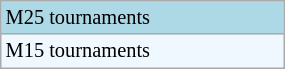<table class="wikitable" style="font-size:85%; width:15%;">
<tr style="background:lightblue;">
<td>M25 tournaments</td>
</tr>
<tr style="background:#f0f8ff;">
<td>M15 tournaments</td>
</tr>
</table>
